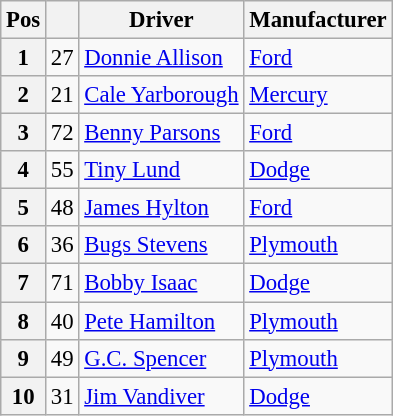<table class="wikitable" style="font-size:95%">
<tr>
<th>Pos</th>
<th></th>
<th>Driver</th>
<th>Manufacturer</th>
</tr>
<tr>
<th>1</th>
<td>27</td>
<td><a href='#'>Donnie Allison</a></td>
<td><a href='#'>Ford</a></td>
</tr>
<tr>
<th>2</th>
<td>21</td>
<td><a href='#'>Cale Yarborough</a></td>
<td><a href='#'>Mercury</a></td>
</tr>
<tr>
<th>3</th>
<td>72</td>
<td><a href='#'>Benny Parsons</a></td>
<td><a href='#'>Ford</a></td>
</tr>
<tr>
<th>4</th>
<td>55</td>
<td><a href='#'>Tiny Lund</a></td>
<td><a href='#'>Dodge</a></td>
</tr>
<tr>
<th>5</th>
<td>48</td>
<td><a href='#'>James Hylton</a></td>
<td><a href='#'>Ford</a></td>
</tr>
<tr>
<th>6</th>
<td>36</td>
<td><a href='#'>Bugs Stevens</a></td>
<td><a href='#'>Plymouth</a></td>
</tr>
<tr>
<th>7</th>
<td>71</td>
<td><a href='#'>Bobby Isaac</a></td>
<td><a href='#'>Dodge</a></td>
</tr>
<tr>
<th>8</th>
<td>40</td>
<td><a href='#'>Pete Hamilton</a></td>
<td><a href='#'>Plymouth</a></td>
</tr>
<tr>
<th>9</th>
<td>49</td>
<td><a href='#'>G.C. Spencer</a></td>
<td><a href='#'>Plymouth</a></td>
</tr>
<tr>
<th>10</th>
<td>31</td>
<td><a href='#'>Jim Vandiver</a></td>
<td><a href='#'>Dodge</a></td>
</tr>
</table>
